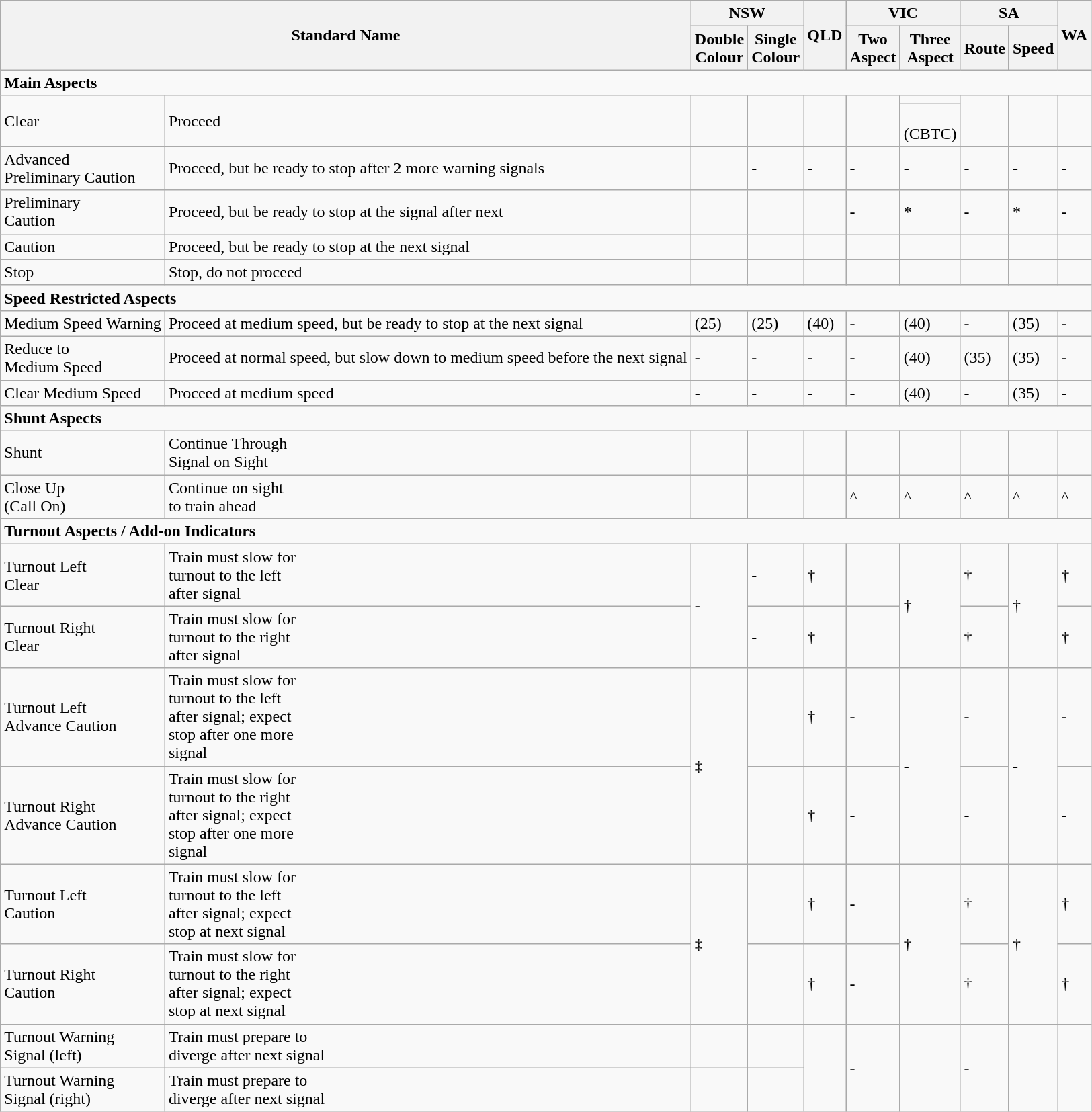<table class="wikitable">
<tr>
<th colspan="2" rowspan="2">Standard Name</th>
<th colspan="2">NSW</th>
<th rowspan="2">QLD</th>
<th colspan="2">VIC</th>
<th colspan="2">SA</th>
<th rowspan="2">WA</th>
</tr>
<tr>
<th>Double<br>Colour</th>
<th>Single<br>Colour</th>
<th>Two<br>Aspect</th>
<th>Three<br>Aspect</th>
<th>Route</th>
<th>Speed</th>
</tr>
<tr>
<td colspan="10"><strong>Main Aspects</strong></td>
</tr>
<tr>
<td rowspan="2">Clear</td>
<td rowspan="2">Proceed</td>
<td rowspan="2"></td>
<td rowspan="2"></td>
<td rowspan="2"></td>
<td rowspan="2"></td>
<td></td>
<td rowspan="2"></td>
<td rowspan="2"></td>
<td rowspan="2"></td>
</tr>
<tr>
<td><br>(CBTC)</td>
</tr>
<tr>
<td>Advanced<br>Preliminary Caution</td>
<td>Proceed, but be ready to stop after 2 more warning signals</td>
<td></td>
<td>-</td>
<td>-</td>
<td>-</td>
<td>-</td>
<td>-</td>
<td>-</td>
<td>-</td>
</tr>
<tr>
<td>Preliminary<br>Caution</td>
<td>Proceed, but be ready to stop at the signal after next</td>
<td></td>
<td></td>
<td></td>
<td>-</td>
<td>*</td>
<td>-</td>
<td>*</td>
<td>-</td>
</tr>
<tr>
<td>Caution</td>
<td>Proceed, but be ready to stop at the next signal</td>
<td></td>
<td></td>
<td></td>
<td></td>
<td></td>
<td></td>
<td></td>
<td></td>
</tr>
<tr>
<td>Stop</td>
<td>Stop, do not proceed</td>
<td></td>
<td></td>
<td></td>
<td></td>
<td></td>
<td></td>
<td></td>
<td></td>
</tr>
<tr>
<td colspan="10"><strong>Speed Restricted Aspects</strong></td>
</tr>
<tr>
<td>Medium Speed Warning</td>
<td>Proceed at medium speed, but be ready to stop at the next signal</td>
<td>(25)</td>
<td>(25)</td>
<td>(40)</td>
<td>-</td>
<td>(40)</td>
<td>-</td>
<td>(35)</td>
<td>-</td>
</tr>
<tr>
<td>Reduce to<br>Medium Speed</td>
<td>Proceed at normal speed, but slow down to medium speed before the next signal</td>
<td>-</td>
<td>-</td>
<td>-</td>
<td>-</td>
<td>(40)</td>
<td>(35)</td>
<td>(35)</td>
<td>-</td>
</tr>
<tr>
<td>Clear Medium Speed</td>
<td>Proceed at medium speed</td>
<td>-</td>
<td>-</td>
<td>-</td>
<td>-</td>
<td>(40)</td>
<td>-</td>
<td>(35)</td>
<td>-</td>
</tr>
<tr>
<td colspan="10"><strong>Shunt Aspects</strong></td>
</tr>
<tr>
<td>Shunt</td>
<td>Continue Through<br>Signal on Sight</td>
<td></td>
<td></td>
<td></td>
<td></td>
<td></td>
<td></td>
<td></td>
<td></td>
</tr>
<tr>
<td>Close Up<br>(Call On)</td>
<td>Continue on sight<br>to train ahead</td>
<td></td>
<td></td>
<td></td>
<td>^</td>
<td>^</td>
<td>^</td>
<td>^</td>
<td>^</td>
</tr>
<tr>
<td colspan="10"><strong>Turnout Aspects / Add-on Indicators</strong></td>
</tr>
<tr>
<td>Turnout Left<br>Clear</td>
<td>Train must slow for<br>turnout to the left<br>after signal</td>
<td rowspan="2">-</td>
<td>-</td>
<td>†</td>
<td></td>
<td rowspan="2"> †</td>
<td>†</td>
<td rowspan="2">†</td>
<td>†</td>
</tr>
<tr>
<td>Turnout Right<br>Clear</td>
<td>Train must slow for<br>turnout to the right<br>after signal</td>
<td>-</td>
<td>†</td>
<td></td>
<td>†</td>
<td>†</td>
</tr>
<tr>
<td>Turnout Left<br>Advance Caution</td>
<td>Train must slow for<br>turnout to the left<br>after signal; expect<br>stop after one more<br>signal</td>
<td rowspan="2">‡</td>
<td></td>
<td>†</td>
<td>-</td>
<td rowspan="2">-</td>
<td>-</td>
<td rowspan="2">-</td>
<td>-</td>
</tr>
<tr>
<td>Turnout Right<br>Advance Caution</td>
<td>Train must slow for<br>turnout to the right<br>after signal; expect<br>stop after one more<br>signal</td>
<td></td>
<td>†</td>
<td>-</td>
<td>-</td>
<td>-</td>
</tr>
<tr>
<td>Turnout Left<br>Caution</td>
<td>Train must slow for<br>turnout to the left<br>after signal; expect<br>stop at next signal</td>
<td rowspan="2">‡</td>
<td></td>
<td>†</td>
<td>-</td>
<td rowspan="2">†</td>
<td>†</td>
<td rowspan="2">†</td>
<td>†</td>
</tr>
<tr>
<td>Turnout Right<br>Caution</td>
<td>Train must slow for<br>turnout to the right<br>after signal; expect<br>stop at next signal</td>
<td></td>
<td>†</td>
<td>-</td>
<td>†</td>
<td>†</td>
</tr>
<tr>
<td>Turnout Warning<br>Signal (left)</td>
<td>Train must prepare to<br>diverge after next signal</td>
<td></td>
<td></td>
<td rowspan="2"></td>
<td rowspan="2">-</td>
<td rowspan="2"></td>
<td rowspan="2">-</td>
<td rowspan="2"></td>
<td rowspan="2"></td>
</tr>
<tr>
<td>Turnout Warning<br>Signal (right)</td>
<td>Train must prepare to<br>diverge after next signal</td>
<td></td>
<td></td>
</tr>
</table>
